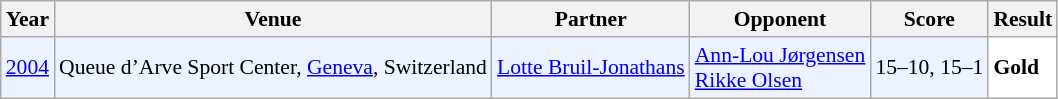<table class="sortable wikitable" style="font-size: 90%;">
<tr>
<th>Year</th>
<th>Venue</th>
<th>Partner</th>
<th>Opponent</th>
<th>Score</th>
<th>Result</th>
</tr>
<tr style="background:#ECF2FF">
<td align="center"><a href='#'>2004</a></td>
<td align="left">Queue d’Arve Sport Center, <a href='#'>Geneva</a>, Switzerland</td>
<td align="left"> <a href='#'>Lotte Bruil-Jonathans</a></td>
<td align="left"> <a href='#'>Ann-Lou Jørgensen</a><br> <a href='#'>Rikke Olsen</a></td>
<td align="left">15–10, 15–1</td>
<td style="text-align:left; background:white"> <strong>Gold</strong></td>
</tr>
</table>
